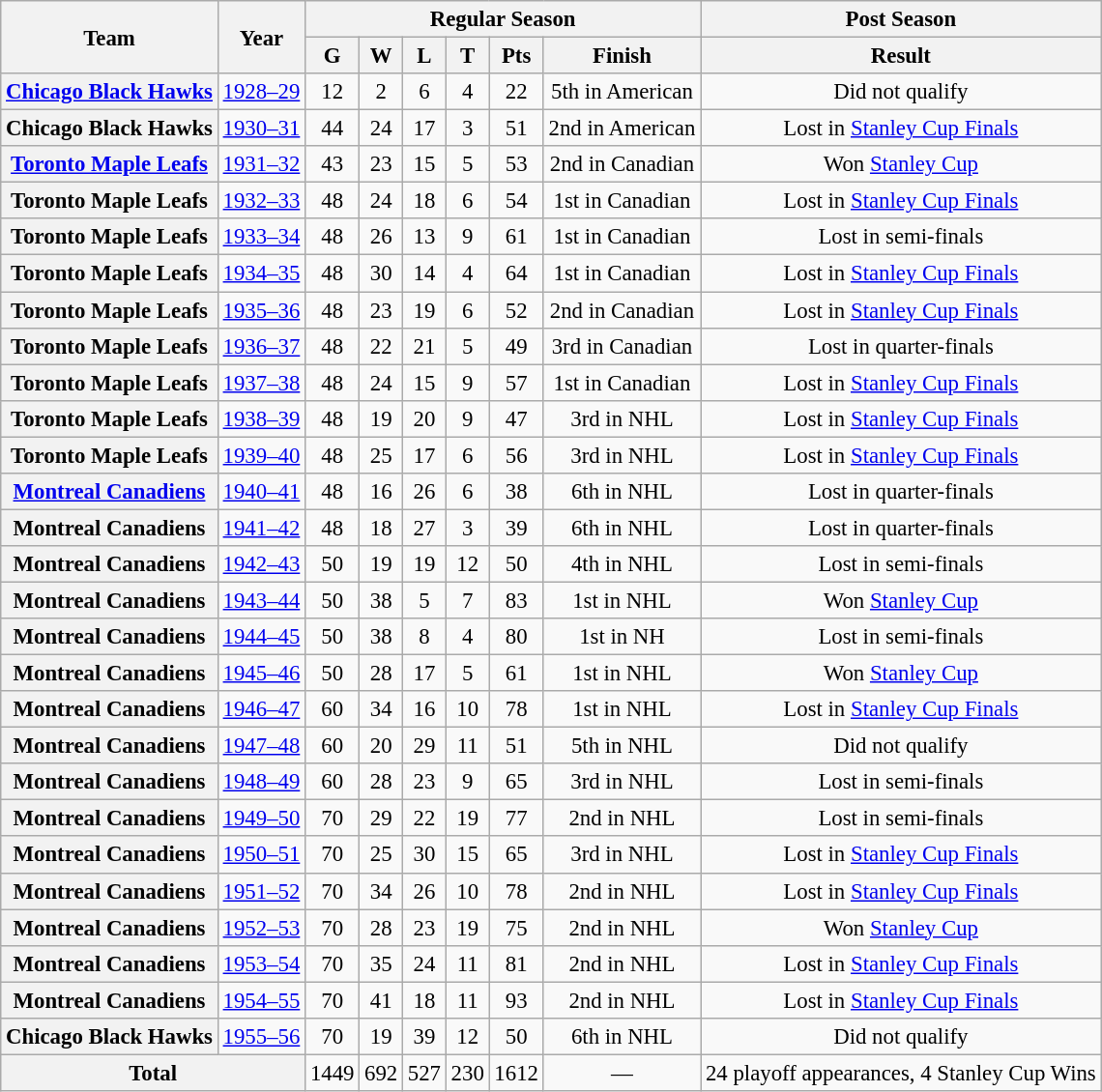<table class="wikitable" style="font-size: 95%; text-align:center;">
<tr>
<th rowspan="2">Team</th>
<th rowspan="2">Year</th>
<th colspan="6">Regular Season</th>
<th colspan="1">Post Season</th>
</tr>
<tr>
<th>G</th>
<th>W</th>
<th>L</th>
<th>T</th>
<th>Pts</th>
<th>Finish</th>
<th>Result</th>
</tr>
<tr>
<th><a href='#'>Chicago Black Hawks</a></th>
<td><a href='#'>1928–29</a></td>
<td>12</td>
<td>2</td>
<td>6</td>
<td>4</td>
<td>22</td>
<td>5th in American</td>
<td>Did not qualify</td>
</tr>
<tr>
<th>Chicago Black Hawks</th>
<td><a href='#'>1930–31</a></td>
<td>44</td>
<td>24</td>
<td>17</td>
<td>3</td>
<td>51</td>
<td>2nd in American</td>
<td>Lost in <a href='#'>Stanley Cup Finals</a></td>
</tr>
<tr>
<th><a href='#'>Toronto Maple Leafs</a></th>
<td><a href='#'>1931–32</a></td>
<td>43</td>
<td>23</td>
<td>15</td>
<td>5</td>
<td>53</td>
<td>2nd in Canadian</td>
<td>Won <a href='#'>Stanley Cup</a></td>
</tr>
<tr>
<th>Toronto Maple Leafs</th>
<td><a href='#'>1932–33</a></td>
<td>48</td>
<td>24</td>
<td>18</td>
<td>6</td>
<td>54</td>
<td>1st in Canadian</td>
<td>Lost in <a href='#'>Stanley Cup Finals</a></td>
</tr>
<tr>
<th>Toronto Maple Leafs</th>
<td><a href='#'>1933–34</a></td>
<td>48</td>
<td>26</td>
<td>13</td>
<td>9</td>
<td>61</td>
<td>1st in Canadian</td>
<td>Lost in semi-finals</td>
</tr>
<tr>
<th>Toronto Maple Leafs</th>
<td><a href='#'>1934–35</a></td>
<td>48</td>
<td>30</td>
<td>14</td>
<td>4</td>
<td>64</td>
<td>1st in Canadian</td>
<td>Lost in <a href='#'>Stanley Cup Finals</a></td>
</tr>
<tr>
<th>Toronto Maple Leafs</th>
<td><a href='#'>1935–36</a></td>
<td>48</td>
<td>23</td>
<td>19</td>
<td>6</td>
<td>52</td>
<td>2nd in Canadian</td>
<td>Lost in <a href='#'>Stanley Cup Finals</a></td>
</tr>
<tr>
<th>Toronto Maple Leafs</th>
<td><a href='#'>1936–37</a></td>
<td>48</td>
<td>22</td>
<td>21</td>
<td>5</td>
<td>49</td>
<td>3rd in Canadian</td>
<td>Lost in quarter-finals</td>
</tr>
<tr>
<th>Toronto Maple Leafs</th>
<td><a href='#'>1937–38</a></td>
<td>48</td>
<td>24</td>
<td>15</td>
<td>9</td>
<td>57</td>
<td>1st in Canadian</td>
<td>Lost in <a href='#'>Stanley Cup Finals</a></td>
</tr>
<tr>
<th>Toronto Maple Leafs</th>
<td><a href='#'>1938–39</a></td>
<td>48</td>
<td>19</td>
<td>20</td>
<td>9</td>
<td>47</td>
<td>3rd in NHL</td>
<td>Lost in <a href='#'>Stanley Cup Finals</a></td>
</tr>
<tr>
<th>Toronto Maple Leafs</th>
<td><a href='#'>1939–40</a></td>
<td>48</td>
<td>25</td>
<td>17</td>
<td>6</td>
<td>56</td>
<td>3rd in NHL</td>
<td>Lost in <a href='#'>Stanley Cup Finals</a></td>
</tr>
<tr>
<th><a href='#'>Montreal Canadiens</a></th>
<td><a href='#'>1940–41</a></td>
<td>48</td>
<td>16</td>
<td>26</td>
<td>6</td>
<td>38</td>
<td>6th in NHL</td>
<td>Lost in quarter-finals</td>
</tr>
<tr>
<th>Montreal Canadiens</th>
<td><a href='#'>1941–42</a></td>
<td>48</td>
<td>18</td>
<td>27</td>
<td>3</td>
<td>39</td>
<td>6th in NHL</td>
<td>Lost in quarter-finals</td>
</tr>
<tr>
<th>Montreal Canadiens</th>
<td><a href='#'>1942–43</a></td>
<td>50</td>
<td>19</td>
<td>19</td>
<td>12</td>
<td>50</td>
<td>4th in NHL</td>
<td>Lost in semi-finals</td>
</tr>
<tr>
<th>Montreal Canadiens</th>
<td><a href='#'>1943–44</a></td>
<td>50</td>
<td>38</td>
<td>5</td>
<td>7</td>
<td>83</td>
<td>1st in NHL</td>
<td>Won <a href='#'>Stanley Cup</a></td>
</tr>
<tr>
<th>Montreal Canadiens</th>
<td><a href='#'>1944–45</a></td>
<td>50</td>
<td>38</td>
<td>8</td>
<td>4</td>
<td>80</td>
<td>1st in NH</td>
<td>Lost in semi-finals</td>
</tr>
<tr>
<th>Montreal Canadiens</th>
<td><a href='#'>1945–46</a></td>
<td>50</td>
<td>28</td>
<td>17</td>
<td>5</td>
<td>61</td>
<td>1st in NHL</td>
<td>Won <a href='#'>Stanley Cup</a></td>
</tr>
<tr>
<th>Montreal Canadiens</th>
<td><a href='#'>1946–47</a></td>
<td>60</td>
<td>34</td>
<td>16</td>
<td>10</td>
<td>78</td>
<td>1st in NHL</td>
<td>Lost in <a href='#'>Stanley Cup Finals</a></td>
</tr>
<tr>
<th>Montreal Canadiens</th>
<td><a href='#'>1947–48</a></td>
<td>60</td>
<td>20</td>
<td>29</td>
<td>11</td>
<td>51</td>
<td>5th in NHL</td>
<td>Did not qualify</td>
</tr>
<tr>
<th>Montreal Canadiens</th>
<td><a href='#'>1948–49</a></td>
<td>60</td>
<td>28</td>
<td>23</td>
<td>9</td>
<td>65</td>
<td>3rd in NHL</td>
<td>Lost in semi-finals</td>
</tr>
<tr>
<th>Montreal Canadiens</th>
<td><a href='#'>1949–50</a></td>
<td>70</td>
<td>29</td>
<td>22</td>
<td>19</td>
<td>77</td>
<td>2nd in NHL</td>
<td>Lost in semi-finals</td>
</tr>
<tr>
<th>Montreal Canadiens</th>
<td><a href='#'>1950–51</a></td>
<td>70</td>
<td>25</td>
<td>30</td>
<td>15</td>
<td>65</td>
<td>3rd in NHL</td>
<td>Lost in <a href='#'>Stanley Cup Finals</a></td>
</tr>
<tr>
<th>Montreal Canadiens</th>
<td><a href='#'>1951–52</a></td>
<td>70</td>
<td>34</td>
<td>26</td>
<td>10</td>
<td>78</td>
<td>2nd in NHL</td>
<td>Lost in <a href='#'>Stanley Cup Finals</a></td>
</tr>
<tr>
<th>Montreal Canadiens</th>
<td><a href='#'>1952–53</a></td>
<td>70</td>
<td>28</td>
<td>23</td>
<td>19</td>
<td>75</td>
<td>2nd in NHL</td>
<td>Won <a href='#'>Stanley Cup</a></td>
</tr>
<tr>
<th>Montreal Canadiens</th>
<td><a href='#'>1953–54</a></td>
<td>70</td>
<td>35</td>
<td>24</td>
<td>11</td>
<td>81</td>
<td>2nd in NHL</td>
<td>Lost in <a href='#'>Stanley Cup Finals</a></td>
</tr>
<tr>
<th>Montreal Canadiens</th>
<td><a href='#'>1954–55</a></td>
<td>70</td>
<td>41</td>
<td>18</td>
<td>11</td>
<td>93</td>
<td>2nd in NHL</td>
<td>Lost in <a href='#'>Stanley Cup Finals</a></td>
</tr>
<tr>
<th>Chicago Black Hawks</th>
<td><a href='#'>1955–56</a></td>
<td>70</td>
<td>19</td>
<td>39</td>
<td>12</td>
<td>50</td>
<td>6th in NHL</td>
<td>Did not qualify</td>
</tr>
<tr>
<th colspan="2">Total</th>
<td>1449</td>
<td>692</td>
<td>527</td>
<td>230</td>
<td>1612</td>
<td>—</td>
<td>24 playoff appearances, 4 Stanley Cup Wins</td>
</tr>
</table>
